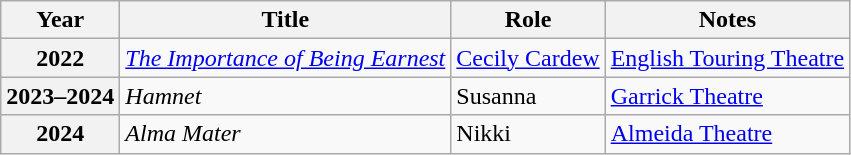<table class="wikitable sortable plainrowheaders">
<tr>
<th scope="col">Year</th>
<th scope="col">Title</th>
<th scope="col">Role</th>
<th scope="col" class="unsortable">Notes</th>
</tr>
<tr>
<th scope="row">2022</th>
<td><em><a href='#'>The Importance of Being Earnest</a></em></td>
<td><a href='#'>Cecily Cardew</a></td>
<td><a href='#'>English Touring Theatre</a></td>
</tr>
<tr>
<th scope="row">2023–2024</th>
<td><em>Hamnet</em></td>
<td>Susanna</td>
<td><a href='#'>Garrick Theatre</a></td>
</tr>
<tr>
<th scope="row">2024</th>
<td><em>Alma Mater</em></td>
<td>Nikki</td>
<td><a href='#'>Almeida Theatre</a></td>
</tr>
</table>
